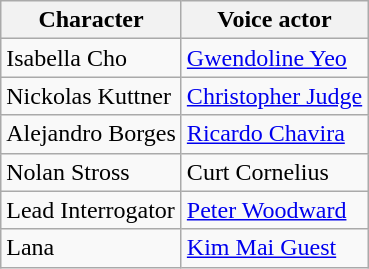<table class="wikitable">
<tr>
<th>Character</th>
<th>Voice actor</th>
</tr>
<tr>
<td>Isabella Cho</td>
<td><a href='#'>Gwendoline Yeo</a></td>
</tr>
<tr>
<td>Nickolas Kuttner</td>
<td><a href='#'>Christopher Judge</a></td>
</tr>
<tr>
<td>Alejandro Borges</td>
<td><a href='#'>Ricardo Chavira</a></td>
</tr>
<tr>
<td>Nolan Stross</td>
<td>Curt Cornelius</td>
</tr>
<tr>
<td>Lead Interrogator</td>
<td><a href='#'>Peter Woodward</a></td>
</tr>
<tr>
<td>Lana</td>
<td><a href='#'>Kim Mai Guest</a></td>
</tr>
</table>
